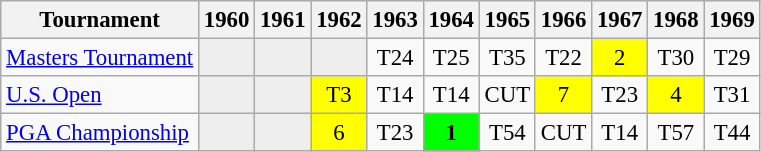<table class="wikitable" style="font-size:95%;text-align:center;">
<tr>
<th>Tournament</th>
<th>1960</th>
<th>1961</th>
<th>1962</th>
<th>1963</th>
<th>1964</th>
<th>1965</th>
<th>1966</th>
<th>1967</th>
<th>1968</th>
<th>1969</th>
</tr>
<tr>
<td align=left><a href='#'>Masters Tournament</a></td>
<td style="background:#eeeeee;"></td>
<td style="background:#eeeeee;"></td>
<td style="background:#eeeeee;"></td>
<td>T24</td>
<td>T25</td>
<td>T35</td>
<td>T22</td>
<td style="background:yellow;">2</td>
<td>T30</td>
<td>T29</td>
</tr>
<tr>
<td align=left><a href='#'>U.S. Open</a></td>
<td style="background:#eeeeee;"></td>
<td style="background:#eeeeee;"></td>
<td style="background:yellow;">T3</td>
<td>T14</td>
<td>T14</td>
<td>CUT</td>
<td style="background:yellow;">7</td>
<td>T23</td>
<td style="background:yellow;">4</td>
<td>T31</td>
</tr>
<tr>
<td align=left><a href='#'>PGA Championship</a></td>
<td style="background:#eeeeee;"></td>
<td style="background:#eeeeee;"></td>
<td style="background:yellow;">6</td>
<td>T23</td>
<td style="background:lime;"><strong>1</strong></td>
<td>T54</td>
<td>CUT</td>
<td>T14</td>
<td>T57</td>
<td>T44</td>
</tr>
</table>
